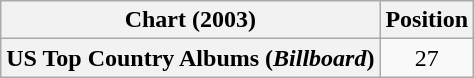<table class="wikitable plainrowheaders" style="text-align:center">
<tr>
<th scope="col">Chart (2003)</th>
<th scope="col">Position</th>
</tr>
<tr>
<th scope="row">US Top Country Albums (<em>Billboard</em>)</th>
<td>27</td>
</tr>
</table>
